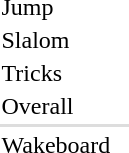<table>
<tr>
<td>Jump <br></td>
<td></td>
<td></td>
<td></td>
</tr>
<tr>
<td>Slalom <br></td>
<td></td>
<td></td>
<td></td>
</tr>
<tr>
<td>Tricks <br></td>
<td></td>
<td></td>
<td></td>
</tr>
<tr>
<td>Overall <br></td>
<td></td>
<td></td>
<td></td>
</tr>
<tr bgcolor=#DDDDDD>
<td colspan=7></td>
</tr>
<tr>
<td>Wakeboard <br></td>
<td></td>
<td></td>
<td></td>
</tr>
</table>
